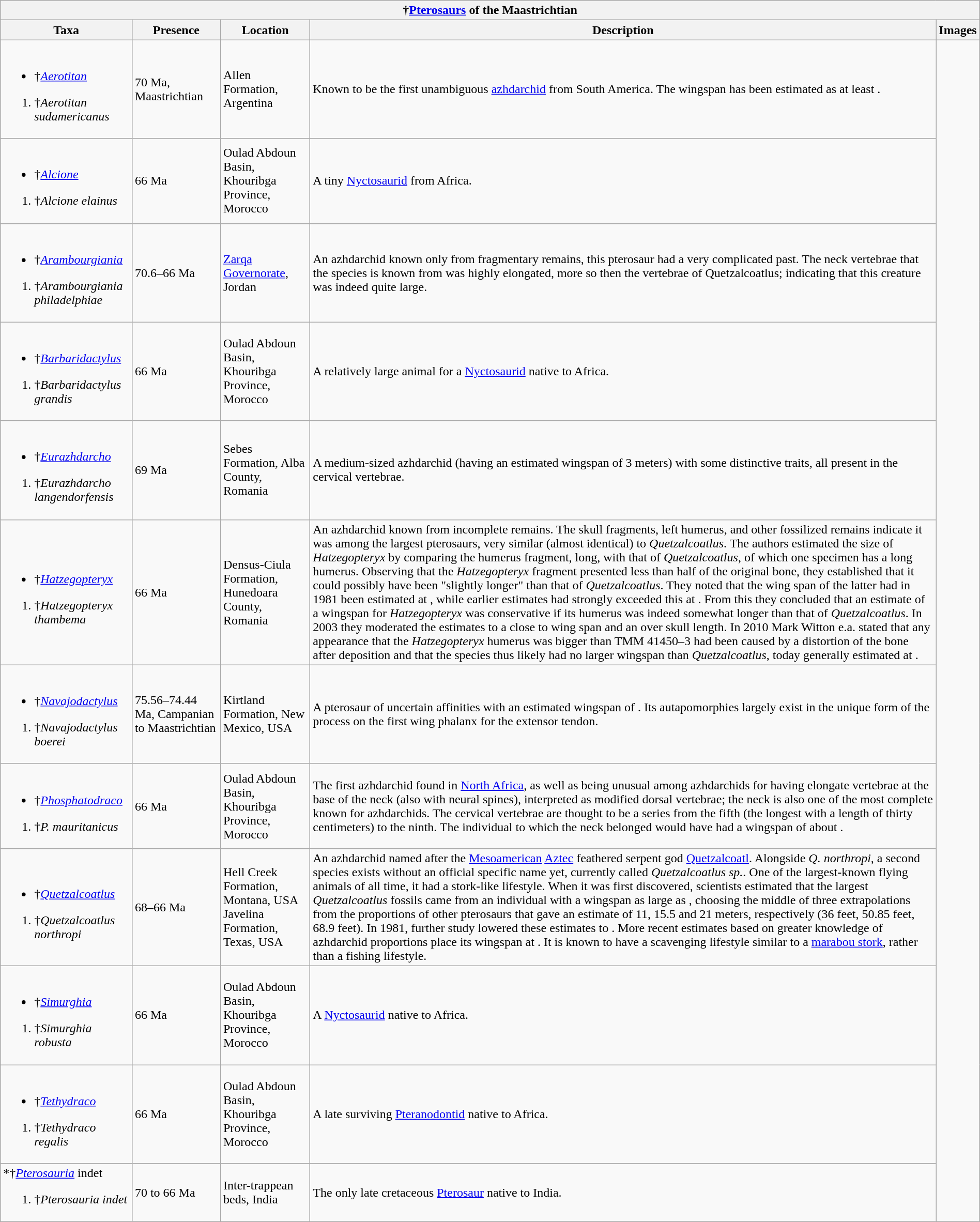<table class="wikitable" align="center" width="100%">
<tr>
<th colspan="5" align="center">†<a href='#'>Pterosaurs</a> of the Maastrichtian</th>
</tr>
<tr>
<th>Taxa</th>
<th>Presence</th>
<th>Location</th>
<th>Description</th>
<th>Images</th>
</tr>
<tr>
<td><br><ul><li>†<em><a href='#'>Aerotitan</a></em></li></ul><ol><li>†<em>Aerotitan sudamericanus</em></li></ol></td>
<td>70 Ma, Maastrichtian</td>
<td>Allen Formation, Argentina</td>
<td>Known to be the first unambiguous <a href='#'>azhdarchid</a> from South America. The wingspan has been estimated as at least .</td>
<td rowspan="99"><br>




</td>
</tr>
<tr>
<td><br><ul><li>†<em><a href='#'>Alcione</a></em></li></ul><ol><li>†<em>Alcione elainus</em></li></ol></td>
<td>66 Ma</td>
<td>Oulad Abdoun Basin, Khouribga Province, Morocco</td>
<td>A tiny <a href='#'>Nyctosaurid</a> from Africa.</td>
</tr>
<tr>
<td><br><ul><li>†<em><a href='#'>Arambourgiania</a></em></li></ul><ol><li>†<em>Arambourgiania philadelphiae</em></li></ol></td>
<td>70.6–66 Ma</td>
<td><a href='#'>Zarqa Governorate</a>, Jordan</td>
<td>An azhdarchid known only from fragmentary remains, this pterosaur had a very complicated past. The neck vertebrae that the species is known from was highly elongated, more so then the vertebrae of Quetzalcoatlus; indicating that this creature was indeed quite large.</td>
</tr>
<tr>
<td><br><ul><li>†<em><a href='#'>Barbaridactylus</a></em></li></ul><ol><li>†<em>Barbaridactylus grandis</em></li></ol></td>
<td>66 Ma</td>
<td>Oulad Abdoun Basin, Khouribga Province, Morocco</td>
<td>A relatively large animal for a <a href='#'>Nyctosaurid</a> native to Africa.</td>
</tr>
<tr>
<td><br><ul><li>†<em><a href='#'>Eurazhdarcho</a></em></li></ul><ol><li>†<em>Eurazhdarcho langendorfensis</em></li></ol></td>
<td>69 Ma</td>
<td>Sebes Formation, Alba County, Romania</td>
<td>A medium-sized azhdarchid (having an estimated wingspan of 3 meters) with some distinctive traits, all present in the cervical vertebrae.</td>
</tr>
<tr>
<td><br><ul><li>†<em><a href='#'>Hatzegopteryx</a></em></li></ul><ol><li>†<em>Hatzegopteryx thambema</em></li></ol></td>
<td>66 Ma</td>
<td>Densus-Ciula Formation, Hunedoara County, Romania</td>
<td>An azhdarchid known from incomplete remains. The skull fragments, left humerus, and other fossilized remains indicate it was among the largest pterosaurs, very similar (almost identical) to <em>Quetzalcoatlus</em>. The authors estimated the size of <em>Hatzegopteryx</em> by comparing the humerus fragment,  long, with that of <em>Quetzalcoatlus</em>, of which one specimen has a  long humerus. Observing that the <em>Hatzegopteryx</em> fragment presented less than half of the original bone, they established that it could possibly have been "slightly longer" than that of <em>Quetzalcoatlus</em>. They noted that the wing span of the latter had in 1981 been estimated at , while earlier estimates had strongly exceeded this at . From this they concluded that an estimate of a  wingspan for <em>Hatzegopteryx</em> was conservative if its humerus was indeed somewhat longer than that of <em>Quetzalcoatlus</em>. In 2003 they moderated the estimates to a close to  wing span and an over  skull length. In 2010 Mark Witton e.a. stated that any appearance that the <em>Hatzegopteryx</em> humerus was bigger than TMM 41450–3 had been caused by a distortion of the bone after deposition and that the species thus likely had no larger wingspan than <em>Quetzalcoatlus</em>, today generally estimated at .</td>
</tr>
<tr>
<td><br><ul><li>†<em><a href='#'>Navajodactylus</a></em></li></ul><ol><li>†<em>Navajodactylus boerei</em></li></ol></td>
<td>75.56–74.44 Ma, Campanian to Maastrichtian</td>
<td>Kirtland Formation, New Mexico, USA</td>
<td>A pterosaur of uncertain affinities with an estimated wingspan of . Its autapomorphies largely exist in the unique form of the process on the first wing phalanx for the extensor tendon.</td>
</tr>
<tr>
<td><br><ul><li>†<em><a href='#'>Phosphatodraco</a></em></li></ul><ol><li>†<em>P. mauritanicus</em></li></ol></td>
<td>66 Ma</td>
<td>Oulad Abdoun Basin, Khouribga Province, Morocco</td>
<td>The first azhdarchid found in <a href='#'>North Africa</a>, as well as being unusual among azhdarchids for having elongate vertebrae at the base of the neck (also with neural spines), interpreted as modified dorsal vertebrae; the neck is also one of the most complete known for azhdarchids. The cervical vertebrae are thought to be a series from the fifth (the longest with a length of thirty centimeters) to the ninth. The individual to which the neck belonged would have had a wingspan of about .</td>
</tr>
<tr>
<td><br><ul><li>†<em><a href='#'>Quetzalcoatlus</a></em></li></ul><ol><li>†<em>Quetzalcoatlus northropi</em></li></ol></td>
<td>68–66 Ma</td>
<td>Hell Creek Formation, Montana, USA<br>Javelina Formation, Texas, USA</td>
<td>An azhdarchid named after the <a href='#'>Mesoamerican</a> <a href='#'>Aztec</a> feathered serpent god <a href='#'>Quetzalcoatl</a>. Alongside <em>Q. northropi</em>, a second species exists without an official specific name yet, currently called <em>Quetzalcoatlus sp.</em>. One of the largest-known flying animals of all time, it had a stork-like lifestyle. When it was first discovered, scientists estimated that the largest <em>Quetzalcoatlus</em> fossils came from an individual with a wingspan as large as , choosing the middle of three extrapolations from the proportions of other pterosaurs that gave an estimate of 11, 15.5 and 21 meters, respectively (36 feet, 50.85 feet, 68.9 feet). In 1981, further study lowered these estimates to . More recent estimates based on greater knowledge of azhdarchid proportions place its wingspan at . It is known to have a scavenging lifestyle similar to a <a href='#'>marabou stork</a>, rather than a fishing lifestyle.</td>
</tr>
<tr>
<td><br><ul><li>†<em><a href='#'>Simurghia</a></em></li></ul><ol><li>†<em>Simurghia robusta</em></li></ol></td>
<td>66 Ma</td>
<td>Oulad Abdoun Basin, Khouribga Province, Morocco</td>
<td>A <a href='#'>Nyctosaurid</a> native to Africa.</td>
</tr>
<tr>
<td><br><ul><li>†<em><a href='#'>Tethydraco</a></em></li></ul><ol><li>†<em>Tethydraco regalis</em></li></ol></td>
<td>66 Ma</td>
<td>Oulad Abdoun Basin, Khouribga Province, Morocco</td>
<td>A late surviving <a href='#'>Pteranodontid</a> native to Africa.</td>
</tr>
<tr>
<td>*†<em><a href='#'>Pterosauria</a></em> indet<br><ol><li>†<em>Pterosauria indet</em></li></ol></td>
<td>70 to 66 Ma</td>
<td>Inter-trappean beds, India</td>
<td>The only late cretaceous <a href='#'>Pterosaur</a> native to India.</td>
</tr>
</table>
